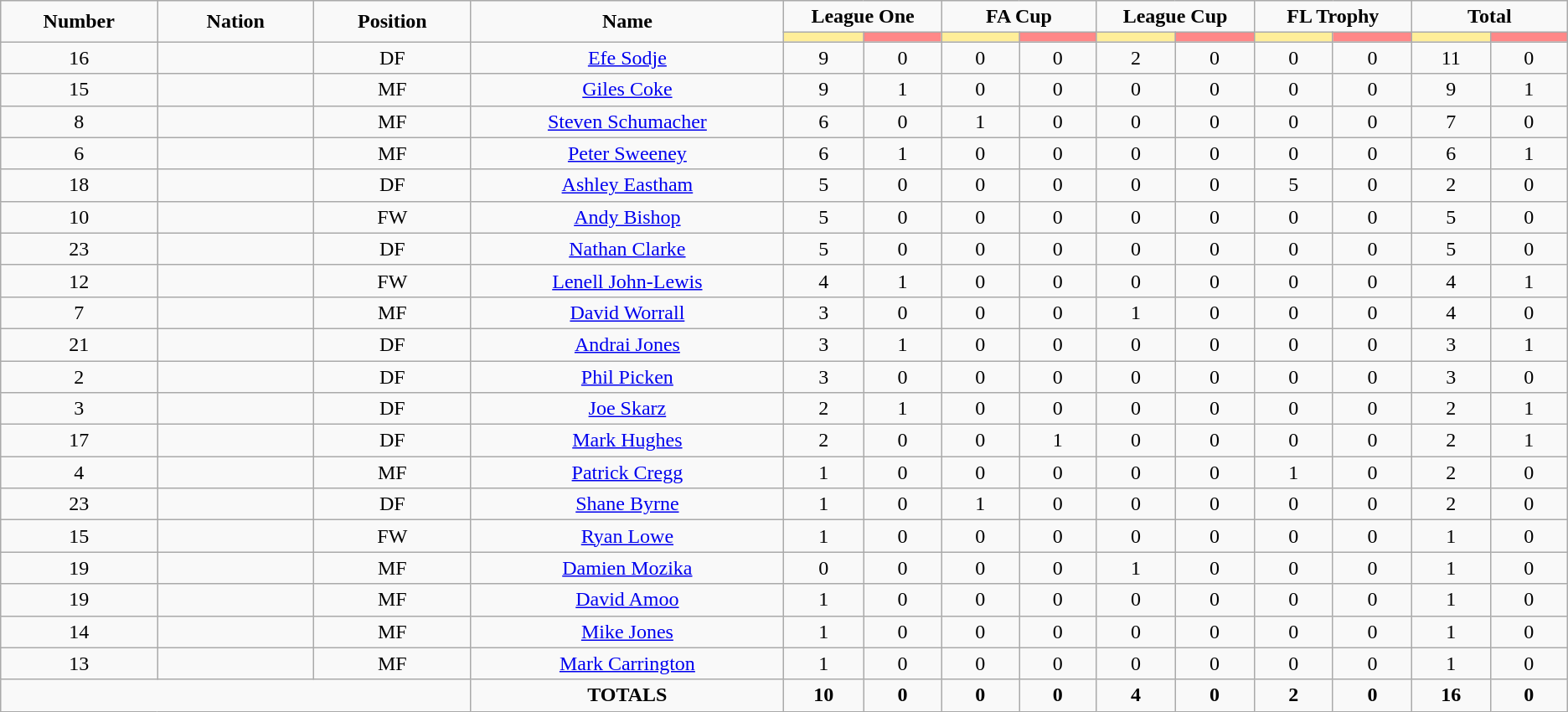<table class="wikitable" style="text-align:center;">
<tr style="text-align:center;">
<td rowspan="2"  style="width:10%; "><strong>Number</strong></td>
<td rowspan="2"  style="width:10%; "><strong>Nation</strong></td>
<td rowspan="2"  style="width:10%; "><strong>Position</strong></td>
<td rowspan="2"  style="width:20%; "><strong>Name</strong></td>
<td colspan="2"><strong>League One</strong></td>
<td colspan="2"><strong>FA Cup</strong></td>
<td colspan="2"><strong>League Cup</strong></td>
<td colspan="2"><strong>FL Trophy</strong></td>
<td colspan="2"><strong>Total</strong></td>
</tr>
<tr>
<th style="width:60px; background:#fe9;"></th>
<th style="width:60px; background:#ff8888;"></th>
<th style="width:60px; background:#fe9;"></th>
<th style="width:60px; background:#ff8888;"></th>
<th style="width:60px; background:#fe9;"></th>
<th style="width:60px; background:#ff8888;"></th>
<th style="width:60px; background:#fe9;"></th>
<th style="width:60px; background:#ff8888;"></th>
<th style="width:60px; background:#fe9;"></th>
<th style="width:60px; background:#ff8888;"></th>
</tr>
<tr>
<td>16</td>
<td></td>
<td>DF</td>
<td><a href='#'>Efe Sodje</a></td>
<td>9</td>
<td>0</td>
<td>0</td>
<td>0</td>
<td>2</td>
<td>0</td>
<td>0</td>
<td>0</td>
<td>11</td>
<td>0</td>
</tr>
<tr>
<td>15</td>
<td></td>
<td>MF</td>
<td><a href='#'>Giles Coke</a></td>
<td>9</td>
<td>1</td>
<td>0</td>
<td>0</td>
<td>0</td>
<td>0</td>
<td>0</td>
<td>0</td>
<td>9</td>
<td>1</td>
</tr>
<tr>
<td>8</td>
<td></td>
<td>MF</td>
<td><a href='#'>Steven Schumacher</a></td>
<td>6</td>
<td>0</td>
<td>1</td>
<td>0</td>
<td>0</td>
<td>0</td>
<td>0</td>
<td>0</td>
<td>7</td>
<td>0</td>
</tr>
<tr>
<td>6</td>
<td></td>
<td>MF</td>
<td><a href='#'>Peter Sweeney</a></td>
<td>6</td>
<td>1</td>
<td>0</td>
<td>0</td>
<td>0</td>
<td>0</td>
<td>0</td>
<td>0</td>
<td>6</td>
<td>1</td>
</tr>
<tr>
<td>18</td>
<td></td>
<td>DF</td>
<td><a href='#'>Ashley Eastham</a></td>
<td>5</td>
<td>0</td>
<td>0</td>
<td>0</td>
<td>0</td>
<td>0</td>
<td>5</td>
<td>0</td>
<td>2</td>
<td>0</td>
</tr>
<tr>
<td>10</td>
<td></td>
<td>FW</td>
<td><a href='#'>Andy Bishop</a></td>
<td>5</td>
<td>0</td>
<td>0</td>
<td>0</td>
<td>0</td>
<td>0</td>
<td>0</td>
<td>0</td>
<td>5</td>
<td>0</td>
</tr>
<tr>
<td>23</td>
<td></td>
<td>DF</td>
<td><a href='#'>Nathan Clarke</a></td>
<td>5</td>
<td>0</td>
<td>0</td>
<td>0</td>
<td>0</td>
<td>0</td>
<td>0</td>
<td>0</td>
<td>5</td>
<td>0</td>
</tr>
<tr>
<td>12</td>
<td></td>
<td>FW</td>
<td><a href='#'>Lenell John-Lewis</a></td>
<td>4</td>
<td>1</td>
<td>0</td>
<td>0</td>
<td>0</td>
<td>0</td>
<td>0</td>
<td>0</td>
<td>4</td>
<td>1</td>
</tr>
<tr>
<td>7</td>
<td></td>
<td>MF</td>
<td><a href='#'>David Worrall</a></td>
<td>3</td>
<td>0</td>
<td>0</td>
<td>0</td>
<td>1</td>
<td>0</td>
<td>0</td>
<td>0</td>
<td>4</td>
<td>0</td>
</tr>
<tr>
<td>21</td>
<td></td>
<td>DF</td>
<td><a href='#'>Andrai Jones</a></td>
<td>3</td>
<td>1</td>
<td>0</td>
<td>0</td>
<td>0</td>
<td>0</td>
<td>0</td>
<td>0</td>
<td>3</td>
<td>1</td>
</tr>
<tr>
<td>2</td>
<td></td>
<td>DF</td>
<td><a href='#'>Phil Picken</a></td>
<td>3</td>
<td>0</td>
<td>0</td>
<td>0</td>
<td>0</td>
<td>0</td>
<td>0</td>
<td>0</td>
<td>3</td>
<td>0</td>
</tr>
<tr>
<td>3</td>
<td></td>
<td>DF</td>
<td><a href='#'>Joe Skarz</a></td>
<td>2</td>
<td>1</td>
<td>0</td>
<td>0</td>
<td>0</td>
<td>0</td>
<td>0</td>
<td>0</td>
<td>2</td>
<td>1</td>
</tr>
<tr>
<td>17</td>
<td></td>
<td>DF</td>
<td><a href='#'>Mark Hughes</a></td>
<td>2</td>
<td>0</td>
<td>0</td>
<td>1</td>
<td>0</td>
<td>0</td>
<td>0</td>
<td>0</td>
<td>2</td>
<td>1</td>
</tr>
<tr>
<td>4</td>
<td></td>
<td>MF</td>
<td><a href='#'>Patrick Cregg</a></td>
<td>1</td>
<td>0</td>
<td>0</td>
<td>0</td>
<td>0</td>
<td>0</td>
<td>1</td>
<td>0</td>
<td>2</td>
<td>0</td>
</tr>
<tr>
<td>23</td>
<td></td>
<td>DF</td>
<td><a href='#'>Shane Byrne</a></td>
<td>1</td>
<td>0</td>
<td>1</td>
<td>0</td>
<td>0</td>
<td>0</td>
<td>0</td>
<td>0</td>
<td>2</td>
<td>0</td>
</tr>
<tr>
<td>15</td>
<td></td>
<td>FW</td>
<td><a href='#'>Ryan Lowe</a></td>
<td>1</td>
<td>0</td>
<td>0</td>
<td>0</td>
<td>0</td>
<td>0</td>
<td>0</td>
<td>0</td>
<td>1</td>
<td>0</td>
</tr>
<tr>
<td>19</td>
<td></td>
<td>MF</td>
<td><a href='#'>Damien Mozika</a></td>
<td>0</td>
<td>0</td>
<td>0</td>
<td>0</td>
<td>1</td>
<td>0</td>
<td>0</td>
<td>0</td>
<td>1</td>
<td>0</td>
</tr>
<tr>
<td>19</td>
<td></td>
<td>MF</td>
<td><a href='#'>David Amoo</a></td>
<td>1</td>
<td>0</td>
<td>0</td>
<td>0</td>
<td>0</td>
<td>0</td>
<td>0</td>
<td>0</td>
<td>1</td>
<td>0</td>
</tr>
<tr>
<td>14</td>
<td></td>
<td>MF</td>
<td><a href='#'>Mike Jones</a></td>
<td>1</td>
<td>0</td>
<td>0</td>
<td>0</td>
<td>0</td>
<td>0</td>
<td>0</td>
<td>0</td>
<td>1</td>
<td>0</td>
</tr>
<tr>
<td>13</td>
<td></td>
<td>MF</td>
<td><a href='#'>Mark Carrington</a></td>
<td>1</td>
<td>0</td>
<td>0</td>
<td>0</td>
<td>0</td>
<td>0</td>
<td>0</td>
<td>0</td>
<td>1</td>
<td>0</td>
</tr>
<tr>
<td colspan="3"></td>
<td><strong>TOTALS</strong></td>
<td><strong>10</strong></td>
<td><strong>0</strong></td>
<td><strong>0</strong></td>
<td><strong>0</strong></td>
<td><strong>4</strong></td>
<td><strong>0</strong></td>
<td><strong>2</strong></td>
<td><strong>0</strong></td>
<td><strong>16</strong></td>
<td><strong>0</strong></td>
</tr>
</table>
